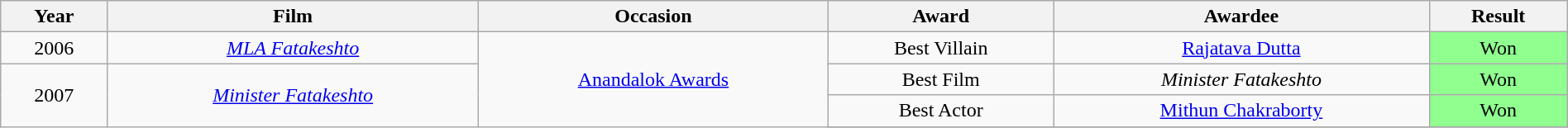<table class="wikitable" style="text-align:center;" width="100%">
<tr>
<th>Year</th>
<th>Film</th>
<th>Occasion</th>
<th>Award</th>
<th>Awardee</th>
<th>Result</th>
</tr>
<tr>
<td>2006</td>
<td rowspan="1" style="text-align:center;"><em><a href='#'>MLA Fatakeshto</a></em></td>
<td rowspan="5"><a href='#'>Anandalok Awards</a></td>
<td>Best Villain</td>
<td><a href='#'>Rajatava Dutta</a></td>
<td style="background:#90ff90">Won</td>
</tr>
<tr>
<td rowspan="3">2007</td>
<td rowspan="3" style="text-align:center;"><em><a href='#'>Minister Fatakeshto</a></em></td>
<td>Best Film</td>
<td><em>Minister Fatakeshto</em></td>
<td style="background:#90ff90">Won</td>
</tr>
<tr>
<td>Best Actor</td>
<td><a href='#'>Mithun Chakraborty</a></td>
<td style="background:#90ff90">Won</td>
</tr>
<tr>
</tr>
</table>
